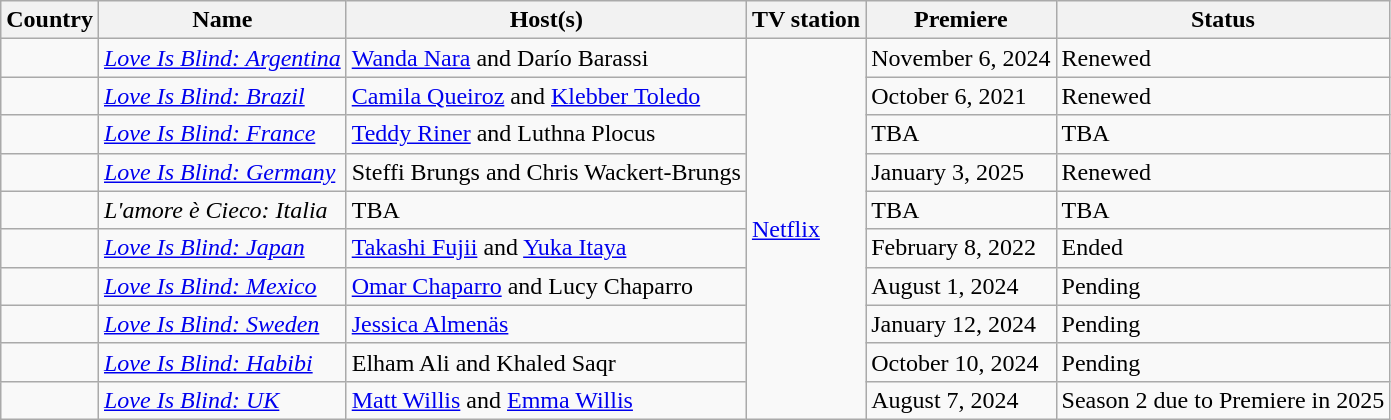<table class="wikitable plainrowheaders">
<tr>
<th scope="col">Country</th>
<th scope="col">Name</th>
<th scope="col">Host(s)</th>
<th scope="col">TV station</th>
<th scope="col">Premiere</th>
<th scope="col">Status</th>
</tr>
<tr>
<td></td>
<td><em><a href='#'>Love Is Blind: Argentina</a></em></td>
<td><a href='#'>Wanda Nara</a> and Darío Barassi</td>
<td rowspan="10"><a href='#'>Netflix</a></td>
<td>November 6, 2024</td>
<td>Renewed</td>
</tr>
<tr>
<td></td>
<td><em><a href='#'>Love Is Blind: Brazil</a></em></td>
<td><a href='#'>Camila Queiroz</a> and <a href='#'>Klebber Toledo</a></td>
<td>October 6, 2021</td>
<td>Renewed</td>
</tr>
<tr>
<td></td>
<td><em><a href='#'>Love Is Blind: France</a></em></td>
<td><a href='#'>Teddy Riner</a> and Luthna Plocus</td>
<td>TBA</td>
<td>TBA</td>
</tr>
<tr>
<td></td>
<td><em><a href='#'>Love Is Blind: Germany</a></em></td>
<td>Steffi Brungs and Chris Wackert-Brungs</td>
<td>January 3, 2025</td>
<td>Renewed</td>
</tr>
<tr>
<td></td>
<td><em>L'amore è Cieco: Italia</em></td>
<td>TBA</td>
<td>TBA</td>
<td>TBA</td>
</tr>
<tr>
<td></td>
<td><em><a href='#'>Love Is Blind: Japan</a></em></td>
<td><a href='#'>Takashi Fujii</a> and <a href='#'>Yuka Itaya</a></td>
<td>February 8, 2022</td>
<td>Ended</td>
</tr>
<tr>
<td></td>
<td><em><a href='#'>Love Is Blind: Mexico</a></em></td>
<td><a href='#'>Omar Chaparro</a> and Lucy Chaparro</td>
<td>August 1, 2024</td>
<td>Pending</td>
</tr>
<tr>
<td></td>
<td><em><a href='#'>Love Is Blind: Sweden</a></em></td>
<td><a href='#'>Jessica Almenäs</a></td>
<td>January 12, 2024</td>
<td>Pending</td>
</tr>
<tr>
<td></td>
<td><em><a href='#'>Love Is Blind: Habibi</a></em></td>
<td>Elham Ali and Khaled Saqr</td>
<td>October 10, 2024</td>
<td>Pending</td>
</tr>
<tr>
<td></td>
<td><em><a href='#'>Love Is Blind: UK</a></em></td>
<td><a href='#'>Matt Willis</a> and <a href='#'>Emma Willis</a></td>
<td>August 7, 2024</td>
<td>Season 2 due to Premiere in 2025</td>
</tr>
</table>
